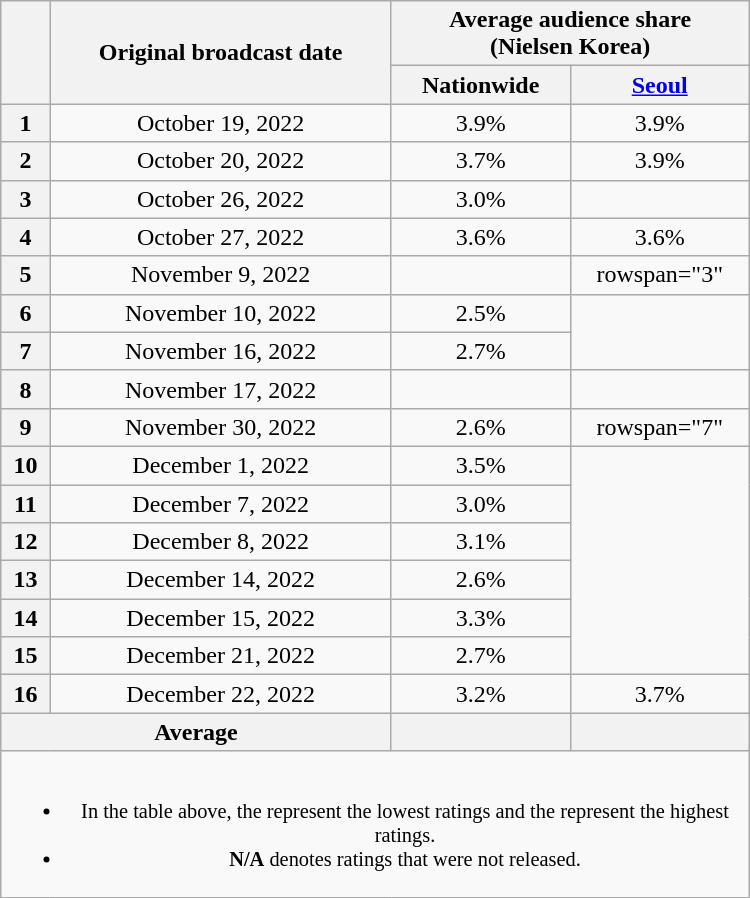<table class="wikitable" style="text-align:center; max-width:500px; margin-left:auto; margin-right:auto">
<tr>
<th scope="col" rowspan="2"></th>
<th scope="col" rowspan="2">Original broadcast date</th>
<th scope="col" colspan="2">Average audience share<br>(Nielsen Korea)</th>
</tr>
<tr>
<th scope="col" style="width:7em">Nationwide</th>
<th scope="col" style="width:7em"><a href='#'>Seoul</a></th>
</tr>
<tr>
<th scope="col">1</th>
<td>October 19, 2022</td>
<td>3.9% </td>
<td>3.9% </td>
</tr>
<tr>
<th scope="col">2</th>
<td>October 20, 2022</td>
<td>3.7% </td>
<td>3.9% </td>
</tr>
<tr>
<th scope="col">3</th>
<td>October 26, 2022</td>
<td>3.0% </td>
<td></td>
</tr>
<tr>
<th scope="col">4</th>
<td>October 27, 2022</td>
<td>3.6% </td>
<td>3.6% </td>
</tr>
<tr>
<th scope="col">5</th>
<td>November 9, 2022</td>
<td><strong></strong> </td>
<td>rowspan="3" </td>
</tr>
<tr>
<th scope="col">6</th>
<td>November 10, 2022</td>
<td>2.5% </td>
</tr>
<tr>
<th scope="col">7</th>
<td>November 16, 2022</td>
<td>2.7% </td>
</tr>
<tr>
<th scope="col">8</th>
<td>November 17, 2022</td>
<td><strong></strong> </td>
<td><strong></strong> </td>
</tr>
<tr>
<th scope="col">9</th>
<td>November 30, 2022</td>
<td>2.6% </td>
<td>rowspan="7" </td>
</tr>
<tr>
<th scope="col">10</th>
<td>December 1, 2022</td>
<td>3.5% </td>
</tr>
<tr>
<th scope="col">11</th>
<td>December 7, 2022</td>
<td>3.0% </td>
</tr>
<tr>
<th scope="col">12</th>
<td>December 8, 2022</td>
<td>3.1% </td>
</tr>
<tr>
<th scope="col">13</th>
<td>December 14, 2022</td>
<td>2.6% </td>
</tr>
<tr>
<th scope="col">14</th>
<td>December 15, 2022</td>
<td>3.3% </td>
</tr>
<tr>
<th scope="col">15</th>
<td>December 21, 2022</td>
<td>2.7% </td>
</tr>
<tr>
<th scope="col">16</th>
<td>December 22, 2022</td>
<td>3.2% </td>
<td>3.7% </td>
</tr>
<tr>
<th scope="col" colspan="2">Average</th>
<th scope="col"></th>
<th scope="col"></th>
</tr>
<tr>
<td colspan="4" style="font-size:85%"><br><ul><li>In the table above, the <strong></strong> represent the lowest ratings and the <strong></strong> represent the highest ratings.</li><li><strong>N/A</strong> denotes ratings that were not released.</li></ul></td>
</tr>
</table>
